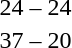<table style="text-align:center">
<tr>
<th width=200></th>
<th width=100></th>
<th width=200></th>
</tr>
<tr>
<td align=right><strong></strong></td>
<td>24 – 24</td>
<td align=left><strong></strong></td>
</tr>
<tr>
<td align=right><strong></strong></td>
<td>37 – 20</td>
<td align=left></td>
</tr>
</table>
